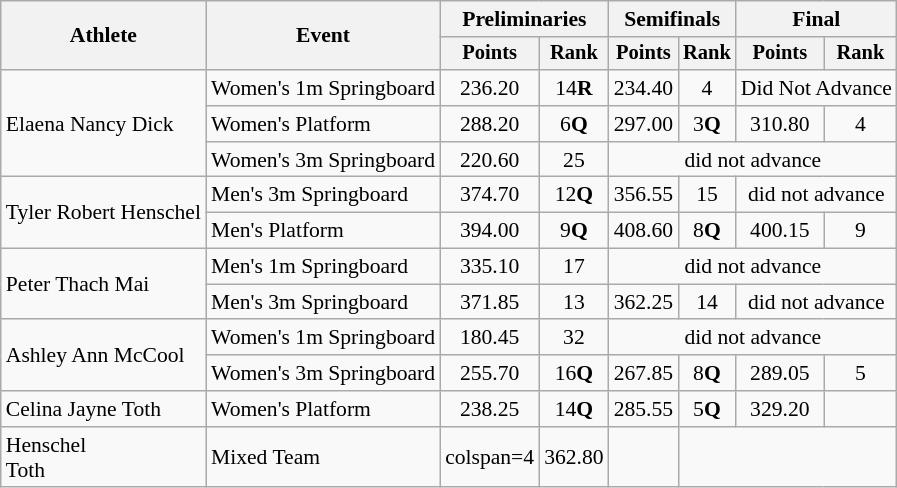<table class=wikitable style="font-size:90%">
<tr>
<th rowspan=2>Athlete</th>
<th rowspan=2>Event</th>
<th colspan=2>Preliminaries</th>
<th colspan=2>Semifinals</th>
<th colspan=2>Final</th>
</tr>
<tr style="font-size:95%">
<th>Points</th>
<th>Rank</th>
<th>Points</th>
<th>Rank</th>
<th>Points</th>
<th>Rank</th>
</tr>
<tr align=center>
<td align=left rowspan=3>Elaena Nancy Dick</td>
<td align=left>Women's 1m Springboard</td>
<td>236.20</td>
<td>14<strong>R</strong></td>
<td>234.40</td>
<td>4</td>
<td colspan=2>Did Not Advance</td>
</tr>
<tr align=center>
<td align=left>Women's Platform</td>
<td>288.20</td>
<td>6<strong>Q</strong></td>
<td>297.00</td>
<td>3<strong>Q</strong></td>
<td>310.80</td>
<td>4</td>
</tr>
<tr align=center>
<td align=left>Women's 3m Springboard</td>
<td>220.60</td>
<td>25</td>
<td colspan=4>did not advance</td>
</tr>
<tr align=center>
<td align=left rowspan=2>Tyler Robert Henschel</td>
<td align=left>Men's 3m Springboard</td>
<td>374.70</td>
<td>12<strong>Q</strong></td>
<td>356.55</td>
<td>15</td>
<td colspan=2>did not advance</td>
</tr>
<tr align=center>
<td align=left>Men's Platform</td>
<td>394.00</td>
<td>9<strong>Q</strong></td>
<td>408.60</td>
<td>8<strong>Q</strong></td>
<td>400.15</td>
<td>9</td>
</tr>
<tr align=center>
<td align=left rowspan=2>Peter Thach Mai</td>
<td align=left>Men's 1m Springboard</td>
<td>335.10</td>
<td>17</td>
<td colspan=4>did not advance</td>
</tr>
<tr align=center>
<td align=left>Men's 3m Springboard</td>
<td>371.85</td>
<td>13</td>
<td>362.25</td>
<td>14</td>
<td colspan=2>did not advance</td>
</tr>
<tr align=center>
<td align=left rowspan=2>Ashley Ann McCool</td>
<td align=left>Women's 1m Springboard</td>
<td>180.45</td>
<td>32</td>
<td colspan=4>did not advance</td>
</tr>
<tr align=center>
<td align=left>Women's 3m Springboard</td>
<td>255.70</td>
<td>16<strong>Q</strong></td>
<td>267.85</td>
<td>8<strong>Q</strong></td>
<td>289.05</td>
<td>5</td>
</tr>
<tr align=center>
<td align=left>Celina Jayne Toth</td>
<td align=left>Women's Platform</td>
<td>238.25</td>
<td>14<strong>Q</strong></td>
<td>285.55</td>
<td>5<strong>Q</strong></td>
<td>329.20</td>
<td></td>
</tr>
<tr align=center>
<td align=left>Henschel<br>Toth</td>
<td align=left>Mixed Team</td>
<td>colspan=4 </td>
<td>362.80</td>
<td></td>
</tr>
</table>
